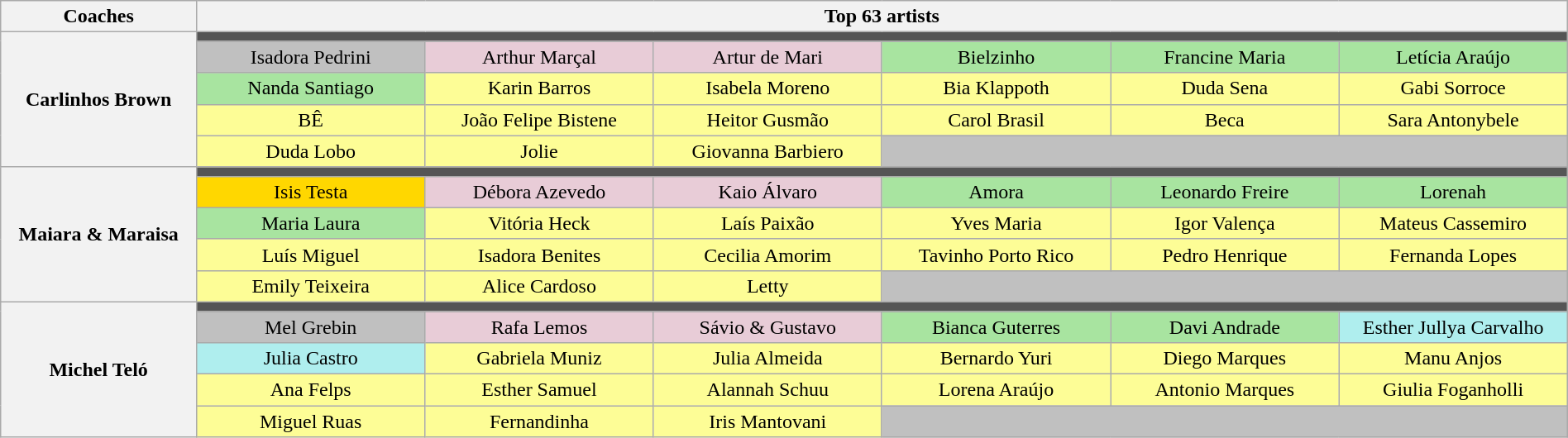<table class="wikitable" style="text-align:center; width:100%">
<tr>
<th scope="col" width="12%">Coaches</th>
<th scope="col" width="85%" colspan="6">Top 63 artists</th>
</tr>
<tr>
<th rowspan="5">Carlinhos Brown</th>
<td colspan="6" bgcolor="#555555"></td>
</tr>
<tr>
<td width="14%" bgcolor="#C0C0C0">Isadora Pedrini</td>
<td width="14%" bgcolor="#E8CCD7">Arthur Marçal</td>
<td width="14%" bgcolor="#E8CCD7">Artur de Mari</td>
<td width="14%" bgcolor="#A8E4A0">Bielzinho</td>
<td width="14%" bgcolor="#A8E4A0">Francine Maria</td>
<td width="14%" bgcolor="#A8E4A0">Letícia Araújo</td>
</tr>
<tr>
<td bgcolor="#A8E4A0">Nanda Santiago</td>
<td bgcolor="#FDFD96">Karin Barros</td>
<td bgcolor="#FDFD96">Isabela Moreno</td>
<td bgcolor="#FDFD96">Bia Klappoth</td>
<td bgcolor="#FDFD96">Duda Sena</td>
<td bgcolor="#FDFD96">Gabi Sorroce</td>
</tr>
<tr>
<td bgcolor="#FDFD96">BÊ</td>
<td bgcolor="#FDFD96">João Felipe Bistene</td>
<td bgcolor="#FDFD96">Heitor Gusmão</td>
<td bgcolor="#FDFD96">Carol Brasil</td>
<td bgcolor="#FDFD96">Beca</td>
<td bgcolor="#FDFD96">Sara Antonybele</td>
</tr>
<tr>
<td bgcolor="#FDFD96">Duda Lobo</td>
<td bgcolor="#FDFD96">Jolie</td>
<td bgcolor="#FDFD96">Giovanna Barbiero</td>
<td bgcolor="#C0C0C0" colspan="3"></td>
</tr>
<tr>
<th rowspan="5">Maiara & Maraisa</th>
<td colspan="6" bgcolor="#555555"></td>
</tr>
<tr>
<td bgcolor="#FFD700">Isis Testa</td>
<td bgcolor="#E8CCD7">Débora Azevedo</td>
<td bgcolor="#E8CCD7">Kaio Álvaro</td>
<td bgcolor="#A8E4A0">Amora</td>
<td bgcolor="#A8E4A0">Leonardo Freire</td>
<td bgcolor="#A8E4A0">Lorenah</td>
</tr>
<tr>
<td bgcolor="#A8E4A0">Maria Laura</td>
<td bgcolor="#FDFD96">Vitória Heck</td>
<td bgcolor="#FDFD96">Laís Paixão</td>
<td bgcolor="#FDFD96">Yves Maria</td>
<td bgcolor="#FDFD96">Igor Valença</td>
<td bgcolor="#FDFD96">Mateus Cassemiro</td>
</tr>
<tr>
<td bgcolor="#FDFD96">Luís Miguel</td>
<td bgcolor="#FDFD96">Isadora Benites</td>
<td bgcolor="#FDFD96">Cecilia Amorim</td>
<td bgcolor="#FDFD96">Tavinho Porto Rico</td>
<td bgcolor="#FDFD96">Pedro Henrique</td>
<td bgcolor="#FDFD96">Fernanda Lopes</td>
</tr>
<tr>
<td bgcolor="#FDFD96">Emily Teixeira</td>
<td bgcolor="#FDFD96">Alice Cardoso</td>
<td bgcolor="#FDFD96">Letty</td>
<td bgcolor="#C0C0C0" colspan="3"></td>
</tr>
<tr>
<th rowspan="5">Michel Teló</th>
<td colspan="6" bgcolor="#555555"></td>
</tr>
<tr>
<td bgcolor="#C0C0C0">Mel Grebin</td>
<td bgcolor="#E8CCD7">Rafa Lemos</td>
<td bgcolor="#E8CCD7">Sávio & Gustavo</td>
<td bgcolor="#A8E4A0">Bianca Guterres</td>
<td bgcolor="#A8E4A0">Davi Andrade</td>
<td bgcolor="#afeeee">Esther Jullya Carvalho</td>
</tr>
<tr>
<td bgcolor="#afeeee">Julia Castro</td>
<td bgcolor="#FDFD96">Gabriela Muniz</td>
<td bgcolor="#FDFD96">Julia Almeida</td>
<td bgcolor="#FDFD96">Bernardo Yuri</td>
<td bgcolor="#FDFD96">Diego Marques</td>
<td bgcolor="#FDFD96">Manu Anjos</td>
</tr>
<tr>
<td bgcolor="#FDFD96">Ana Felps</td>
<td bgcolor="#FDFD96">Esther Samuel</td>
<td bgcolor="#FDFD96">Alannah Schuu</td>
<td bgcolor="#FDFD96">Lorena Araújo</td>
<td bgcolor="#FDFD96">Antonio Marques</td>
<td bgcolor="#FDFD96">Giulia Foganholli</td>
</tr>
<tr>
<td bgcolor="#FDFD96">Miguel Ruas</td>
<td bgcolor="#FDFD96">Fernandinha</td>
<td bgcolor="#FDFD96">Iris Mantovani</td>
<td bgcolor="#C0C0C0" colspan="3"></td>
</tr>
</table>
